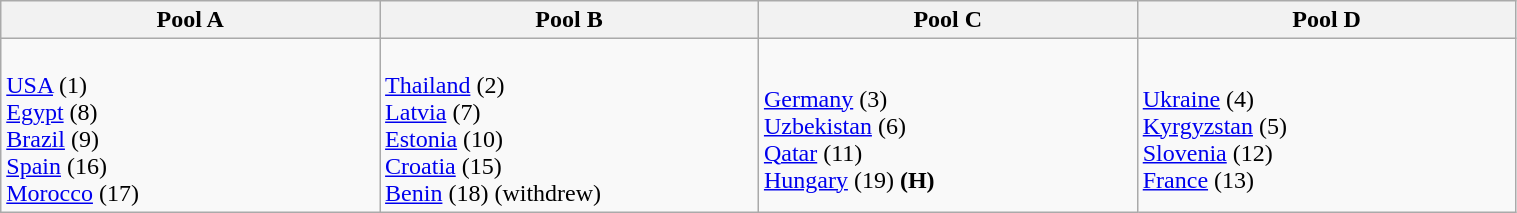<table class="wikitable" width=80%>
<tr>
<th width=25%><strong>Pool A</strong></th>
<th width=25%><strong>Pool B</strong></th>
<th width=25%><strong>Pool C</strong></th>
<th width=25%><strong>Pool D</strong></th>
</tr>
<tr>
<td><br> <a href='#'>USA</a> (1) <br>
 <a href='#'>Egypt</a> (8) <br>
 <a href='#'>Brazil</a> (9) <br>
 <a href='#'>Spain</a> (16) <br>
 <a href='#'>Morocco</a> (17) <br></td>
<td><br> <a href='#'>Thailand</a> (2) <br>
 <a href='#'>Latvia</a> (7)<br> 
 <a href='#'>Estonia</a> (10)<br>
 <a href='#'>Croatia</a> (15) <br>
 <a href='#'>Benin</a>  (18) (withdrew) <br></td>
<td><br> <a href='#'>Germany</a> (3) <br>
 <a href='#'>Uzbekistan</a> (6) <br> 
 <a href='#'>Qatar</a> (11) <br> 
 <a href='#'>Hungary</a> (19) <strong>(H)</strong> <br></td>
<td><br> <a href='#'>Ukraine</a> (4) <br>
 <a href='#'>Kyrgyzstan</a> (5) <br>
 <a href='#'>Slovenia</a>  (12) <br>
 <a href='#'>France</a> (13) <br></td>
</tr>
</table>
